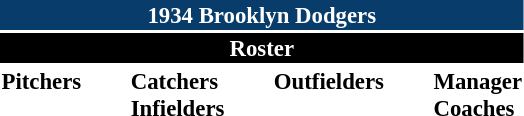<table class="toccolours" style="font-size: 95%;">
<tr>
<th colspan="10" style="background-color: #083c6b; color: white; text-align: center;">1934 Brooklyn Dodgers</th>
</tr>
<tr>
<td colspan="10" style="background-color: black; color: white; text-align: center;"><strong>Roster</strong></td>
</tr>
<tr>
<td valign="top"><strong>Pitchers</strong><br>












</td>
<td width="25px"></td>
<td valign="top"><strong>Catchers</strong><br>



<strong>Infielders</strong>







</td>
<td width="25px"></td>
<td valign="top"><strong>Outfielders</strong><br>





</td>
<td width="25px"></td>
<td valign="top"><strong>Manager</strong><br>
<strong>Coaches</strong>
</td>
</tr>
</table>
